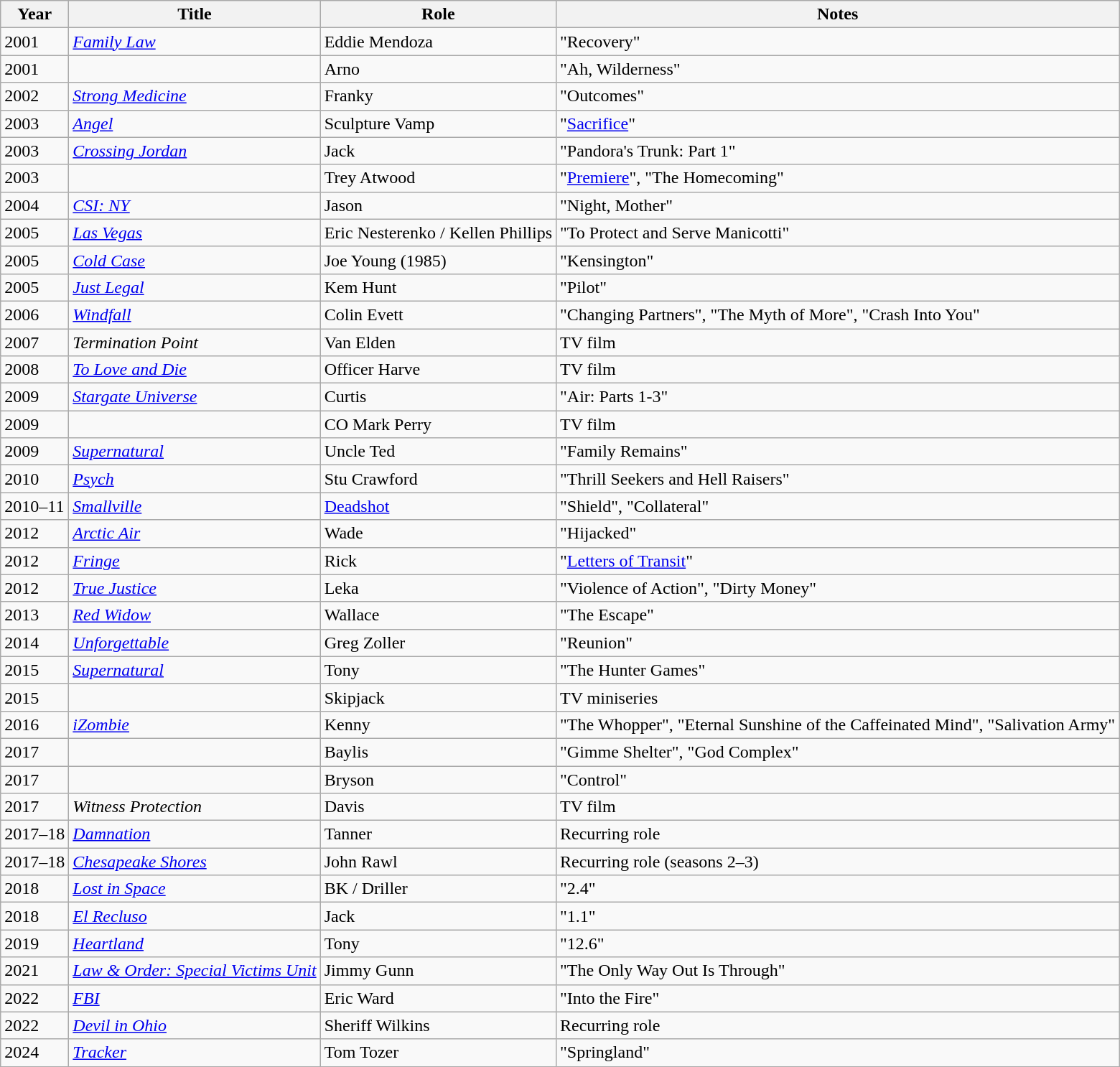<table class="wikitable sortable">
<tr>
<th>Year</th>
<th>Title</th>
<th>Role</th>
<th class="unsortable">Notes</th>
</tr>
<tr>
<td>2001</td>
<td><em><a href='#'>Family Law</a></em></td>
<td>Eddie Mendoza</td>
<td>"Recovery"</td>
</tr>
<tr>
<td>2001</td>
<td><em></em></td>
<td>Arno</td>
<td>"Ah, Wilderness"</td>
</tr>
<tr>
<td>2002</td>
<td><em><a href='#'>Strong Medicine</a></em></td>
<td>Franky</td>
<td>"Outcomes"</td>
</tr>
<tr>
<td>2003</td>
<td><em><a href='#'>Angel</a></em></td>
<td>Sculpture Vamp</td>
<td>"<a href='#'>Sacrifice</a>"</td>
</tr>
<tr>
<td>2003</td>
<td><em><a href='#'>Crossing Jordan</a></em></td>
<td>Jack</td>
<td>"Pandora's Trunk: Part 1"</td>
</tr>
<tr>
<td>2003</td>
<td><em></em></td>
<td>Trey Atwood</td>
<td>"<a href='#'>Premiere</a>", "The Homecoming"</td>
</tr>
<tr>
<td>2004</td>
<td><em><a href='#'>CSI: NY</a></em></td>
<td>Jason</td>
<td>"Night, Mother"</td>
</tr>
<tr>
<td>2005</td>
<td><em><a href='#'>Las Vegas</a></em></td>
<td>Eric Nesterenko / Kellen Phillips</td>
<td>"To Protect and Serve Manicotti"</td>
</tr>
<tr>
<td>2005</td>
<td><em><a href='#'>Cold Case</a></em></td>
<td>Joe Young (1985)</td>
<td>"Kensington"</td>
</tr>
<tr>
<td>2005</td>
<td><em><a href='#'>Just Legal</a></em></td>
<td>Kem Hunt</td>
<td>"Pilot"</td>
</tr>
<tr>
<td>2006</td>
<td><em><a href='#'>Windfall</a></em></td>
<td>Colin Evett</td>
<td>"Changing Partners", "The Myth of More", "Crash Into You"</td>
</tr>
<tr>
<td>2007</td>
<td><em>Termination Point</em></td>
<td>Van Elden</td>
<td>TV film</td>
</tr>
<tr>
<td>2008</td>
<td><em><a href='#'>To Love and Die</a></em></td>
<td>Officer Harve</td>
<td>TV film</td>
</tr>
<tr>
<td>2009</td>
<td><em><a href='#'>Stargate Universe</a></em></td>
<td>Curtis</td>
<td>"Air: Parts 1-3"</td>
</tr>
<tr>
<td>2009</td>
<td><em></em></td>
<td>CO Mark Perry</td>
<td>TV film</td>
</tr>
<tr>
<td>2009</td>
<td><em><a href='#'>Supernatural</a></em></td>
<td>Uncle Ted</td>
<td>"Family Remains"</td>
</tr>
<tr>
<td>2010</td>
<td><em><a href='#'>Psych</a></em></td>
<td>Stu Crawford</td>
<td>"Thrill Seekers and Hell Raisers"</td>
</tr>
<tr>
<td>2010–11</td>
<td><em><a href='#'>Smallville</a></em></td>
<td><a href='#'>Deadshot</a></td>
<td>"Shield", "Collateral"</td>
</tr>
<tr>
<td>2012</td>
<td><em><a href='#'>Arctic Air</a></em></td>
<td>Wade</td>
<td>"Hijacked"</td>
</tr>
<tr>
<td>2012</td>
<td><em><a href='#'>Fringe</a></em></td>
<td>Rick</td>
<td>"<a href='#'>Letters of Transit</a>"</td>
</tr>
<tr>
<td>2012</td>
<td><em><a href='#'>True Justice</a></em></td>
<td>Leka</td>
<td>"Violence of Action", "Dirty Money"</td>
</tr>
<tr>
<td>2013</td>
<td><em><a href='#'>Red Widow</a></em></td>
<td>Wallace</td>
<td>"The Escape"</td>
</tr>
<tr>
<td>2014</td>
<td><em><a href='#'>Unforgettable</a></em></td>
<td>Greg Zoller</td>
<td>"Reunion"</td>
</tr>
<tr>
<td>2015</td>
<td><em><a href='#'>Supernatural</a></em></td>
<td>Tony</td>
<td>"The Hunter Games"</td>
</tr>
<tr>
<td>2015</td>
<td><em></em></td>
<td>Skipjack</td>
<td>TV miniseries</td>
</tr>
<tr>
<td>2016</td>
<td><em><a href='#'>iZombie</a></em></td>
<td>Kenny</td>
<td>"The Whopper", "Eternal Sunshine of the Caffeinated Mind", "Salivation Army"</td>
</tr>
<tr>
<td>2017</td>
<td><em></em></td>
<td>Baylis</td>
<td>"Gimme Shelter", "God Complex"</td>
</tr>
<tr>
<td>2017</td>
<td><em></em></td>
<td>Bryson</td>
<td>"Control"</td>
</tr>
<tr>
<td>2017</td>
<td><em>Witness Protection</em></td>
<td>Davis</td>
<td>TV film</td>
</tr>
<tr>
<td>2017–18</td>
<td><em><a href='#'>Damnation</a></em></td>
<td>Tanner</td>
<td>Recurring role</td>
</tr>
<tr>
<td>2017–18</td>
<td><em><a href='#'>Chesapeake Shores</a></em></td>
<td>John Rawl</td>
<td>Recurring role (seasons 2–3)</td>
</tr>
<tr>
<td>2018</td>
<td><em><a href='#'>Lost in Space</a></em></td>
<td>BK / Driller</td>
<td>"2.4"</td>
</tr>
<tr>
<td>2018</td>
<td><em><a href='#'>El Recluso</a></em></td>
<td>Jack</td>
<td>"1.1"</td>
</tr>
<tr>
<td>2019</td>
<td><em><a href='#'>Heartland</a></em></td>
<td>Tony</td>
<td>"12.6"</td>
</tr>
<tr>
<td>2021</td>
<td><em><a href='#'>Law & Order: Special Victims Unit</a></em></td>
<td>Jimmy Gunn</td>
<td>"The Only Way Out Is Through"</td>
</tr>
<tr>
<td>2022</td>
<td><em><a href='#'>FBI</a></em></td>
<td>Eric Ward</td>
<td>"Into the Fire"</td>
</tr>
<tr>
<td>2022</td>
<td><em><a href='#'>Devil in Ohio</a></em></td>
<td>Sheriff Wilkins</td>
<td>Recurring role</td>
</tr>
<tr>
<td>2024</td>
<td><em><a href='#'>Tracker</a></em></td>
<td>Tom Tozer</td>
<td>"Springland"</td>
</tr>
</table>
